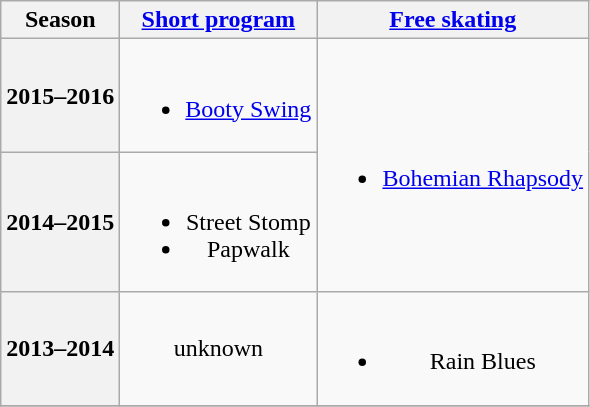<table class=wikitable style=text-align:center>
<tr>
<th>Season</th>
<th><a href='#'>Short program</a></th>
<th><a href='#'>Free skating</a></th>
</tr>
<tr>
<th>2015–2016 <br> </th>
<td><br><ul><li><a href='#'>Booty Swing</a> <br></li></ul></td>
<td rowspan=2><br><ul><li><a href='#'>Bohemian Rhapsody</a> <br></li></ul></td>
</tr>
<tr>
<th>2014–2015</th>
<td><br><ul><li>Street Stomp</li><li>Papwalk <br></li></ul></td>
</tr>
<tr>
<th>2013–2014</th>
<td align="center">unknown</td>
<td><br><ul><li>Rain Blues <br></li></ul></td>
</tr>
<tr>
</tr>
</table>
